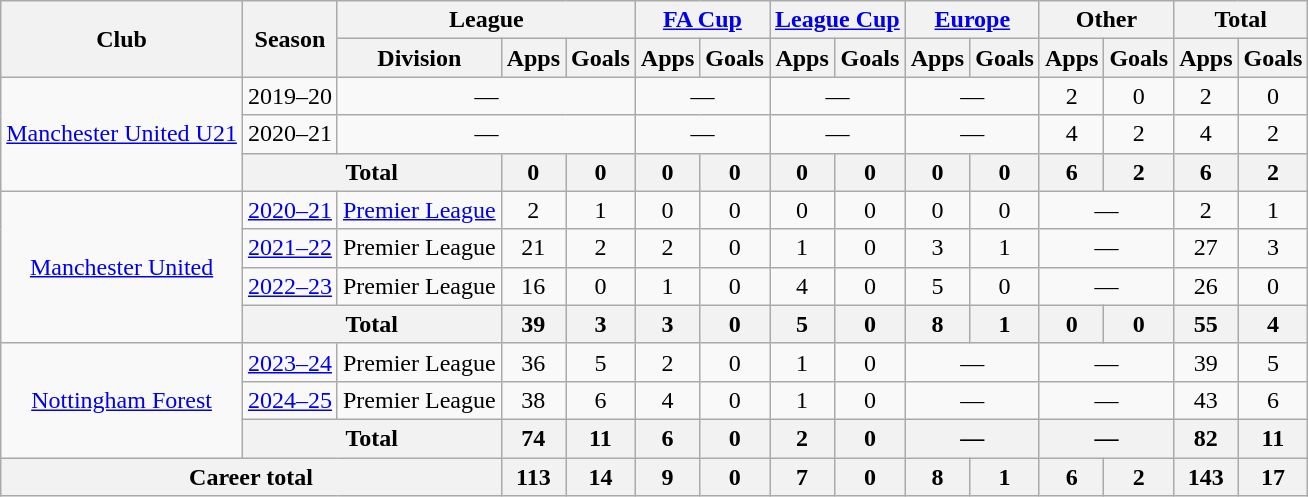<table class=wikitable style="text-align:center">
<tr>
<th rowspan="2">Club</th>
<th rowspan="2">Season</th>
<th colspan="3">League</th>
<th colspan="2"><a href='#'>FA Cup</a></th>
<th colspan="2"><a href='#'>League Cup</a></th>
<th colspan="2"><a href='#'>Europe</a></th>
<th colspan="2">Other</th>
<th colspan="2">Total</th>
</tr>
<tr>
<th>Division</th>
<th>Apps</th>
<th>Goals</th>
<th>Apps</th>
<th>Goals</th>
<th>Apps</th>
<th>Goals</th>
<th>Apps</th>
<th>Goals</th>
<th>Apps</th>
<th>Goals</th>
<th>Apps</th>
<th>Goals</th>
</tr>
<tr>
<td rowspan="3"><a href='#'>Manchester United U21</a></td>
<td>2019–20</td>
<td colspan="3">—</td>
<td colspan="2">—</td>
<td colspan="2">—</td>
<td colspan="2">—</td>
<td>2</td>
<td>0</td>
<td>2</td>
<td>0</td>
</tr>
<tr>
<td>2020–21</td>
<td colspan="3">—</td>
<td colspan="2">—</td>
<td colspan="2">—</td>
<td colspan="2">—</td>
<td>4</td>
<td>2</td>
<td>4</td>
<td>2</td>
</tr>
<tr>
<th colspan="2">Total</th>
<th>0</th>
<th>0</th>
<th>0</th>
<th>0</th>
<th>0</th>
<th>0</th>
<th>0</th>
<th>0</th>
<th>6</th>
<th>2</th>
<th>6</th>
<th>2</th>
</tr>
<tr>
<td rowspan="4"><a href='#'>Manchester United</a></td>
<td><a href='#'>2020–21</a></td>
<td><a href='#'>Premier League</a></td>
<td>2</td>
<td>1</td>
<td>0</td>
<td>0</td>
<td>0</td>
<td>0</td>
<td>0</td>
<td>0</td>
<td colspan="2">—</td>
<td>2</td>
<td>1</td>
</tr>
<tr>
<td><a href='#'>2021–22</a></td>
<td>Premier League</td>
<td>21</td>
<td>2</td>
<td>2</td>
<td>0</td>
<td>1</td>
<td>0</td>
<td>3</td>
<td>1</td>
<td colspan="2">—</td>
<td>27</td>
<td>3</td>
</tr>
<tr>
<td><a href='#'>2022–23</a></td>
<td>Premier League</td>
<td>16</td>
<td>0</td>
<td>1</td>
<td>0</td>
<td>4</td>
<td>0</td>
<td>5</td>
<td>0</td>
<td colspan="2">—</td>
<td>26</td>
<td>0</td>
</tr>
<tr>
<th colspan="2">Total</th>
<th>39</th>
<th>3</th>
<th>3</th>
<th>0</th>
<th>5</th>
<th>0</th>
<th>8</th>
<th>1</th>
<th>0</th>
<th>0</th>
<th>55</th>
<th>4</th>
</tr>
<tr>
<td rowspan="3"><a href='#'>Nottingham Forest</a></td>
<td><a href='#'>2023–24</a></td>
<td>Premier League</td>
<td>36</td>
<td>5</td>
<td>2</td>
<td>0</td>
<td>1</td>
<td>0</td>
<td colspan="2">—</td>
<td colspan="2">—</td>
<td>39</td>
<td>5</td>
</tr>
<tr>
<td><a href='#'>2024–25</a></td>
<td>Premier League</td>
<td>38</td>
<td>6</td>
<td>4</td>
<td>0</td>
<td>1</td>
<td>0</td>
<td colspan="2">—</td>
<td colspan="2">—</td>
<td>43</td>
<td>6</td>
</tr>
<tr>
<th colspan="2">Total</th>
<th>74</th>
<th>11</th>
<th>6</th>
<th>0</th>
<th>2</th>
<th>0</th>
<th colspan="2">—</th>
<th colspan="2">—</th>
<th>82</th>
<th>11</th>
</tr>
<tr>
<th colspan="3">Career total</th>
<th>113</th>
<th>14</th>
<th>9</th>
<th>0</th>
<th>7</th>
<th>0</th>
<th>8</th>
<th>1</th>
<th>6</th>
<th>2</th>
<th>143</th>
<th>17</th>
</tr>
</table>
